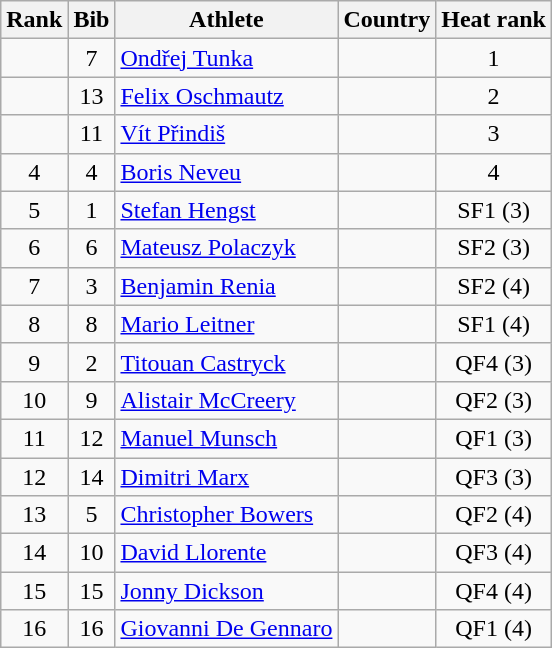<table class="wikitable" style="text-align:center">
<tr>
<th>Rank</th>
<th>Bib</th>
<th>Athlete</th>
<th>Country</th>
<th>Heat rank</th>
</tr>
<tr>
<td></td>
<td>7</td>
<td align=left><a href='#'>Ondřej Tunka</a></td>
<td align=left></td>
<td>1</td>
</tr>
<tr>
<td></td>
<td>13</td>
<td align=left><a href='#'>Felix Oschmautz</a></td>
<td align=left></td>
<td>2</td>
</tr>
<tr>
<td></td>
<td>11</td>
<td align=left><a href='#'>Vít Přindiš</a></td>
<td align=left></td>
<td>3</td>
</tr>
<tr>
<td>4</td>
<td>4</td>
<td align=left><a href='#'>Boris Neveu</a></td>
<td align=left></td>
<td>4</td>
</tr>
<tr>
<td>5</td>
<td>1</td>
<td align=left><a href='#'>Stefan Hengst</a></td>
<td align=left></td>
<td>SF1 (3)</td>
</tr>
<tr>
<td>6</td>
<td>6</td>
<td align=left><a href='#'>Mateusz Polaczyk</a></td>
<td align=left></td>
<td>SF2 (3)</td>
</tr>
<tr>
<td>7</td>
<td>3</td>
<td align=left><a href='#'>Benjamin Renia</a></td>
<td align=left></td>
<td>SF2 (4)</td>
</tr>
<tr>
<td>8</td>
<td>8</td>
<td align=left><a href='#'>Mario Leitner</a></td>
<td align=left></td>
<td>SF1 (4)</td>
</tr>
<tr>
<td>9</td>
<td>2</td>
<td align=left><a href='#'>Titouan Castryck</a></td>
<td align=left></td>
<td>QF4 (3)</td>
</tr>
<tr>
<td>10</td>
<td>9</td>
<td align=left><a href='#'>Alistair McCreery</a></td>
<td align=left></td>
<td>QF2 (3)</td>
</tr>
<tr>
<td>11</td>
<td>12</td>
<td align=left><a href='#'>Manuel Munsch</a></td>
<td align=left></td>
<td>QF1 (3)</td>
</tr>
<tr>
<td>12</td>
<td>14</td>
<td align=left><a href='#'>Dimitri Marx</a></td>
<td align=left></td>
<td>QF3 (3)</td>
</tr>
<tr>
<td>13</td>
<td>5</td>
<td align=left><a href='#'>Christopher Bowers</a></td>
<td align=left></td>
<td>QF2 (4)</td>
</tr>
<tr>
<td>14</td>
<td>10</td>
<td align=left><a href='#'>David Llorente</a></td>
<td align=left></td>
<td>QF3 (4)</td>
</tr>
<tr>
<td>15</td>
<td>15</td>
<td align=left><a href='#'>Jonny Dickson</a></td>
<td align=left></td>
<td>QF4 (4)</td>
</tr>
<tr>
<td>16</td>
<td>16</td>
<td align=left><a href='#'>Giovanni De Gennaro</a></td>
<td align=left></td>
<td>QF1 (4)</td>
</tr>
</table>
